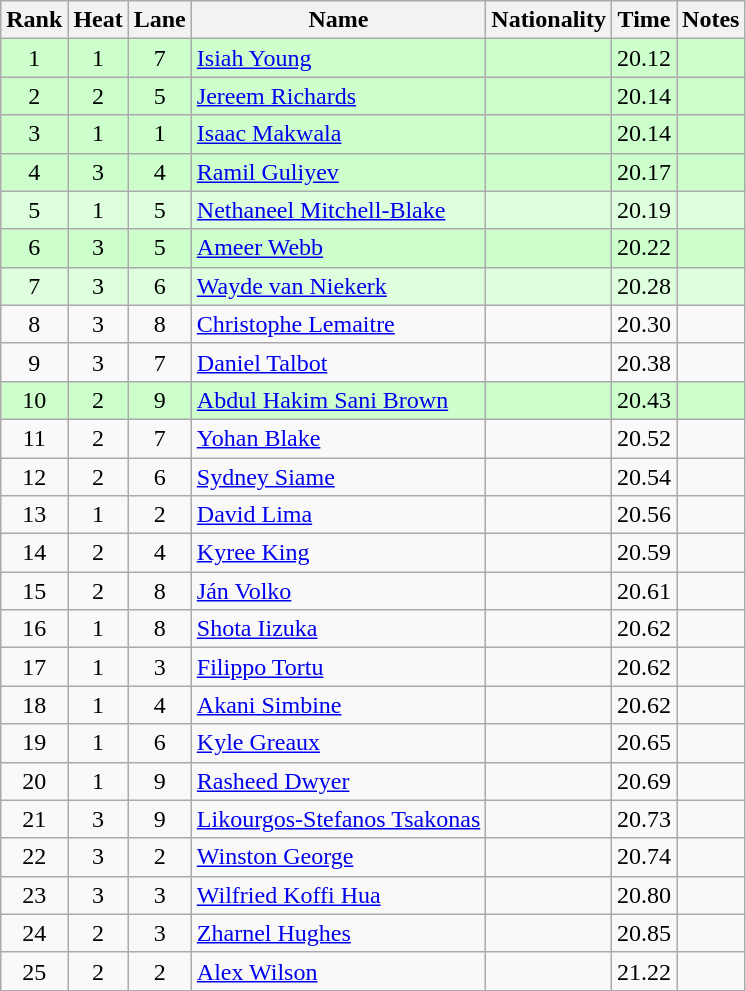<table class="wikitable sortable" style="text-align:center">
<tr>
<th>Rank</th>
<th>Heat</th>
<th>Lane</th>
<th>Name</th>
<th>Nationality</th>
<th>Time</th>
<th>Notes</th>
</tr>
<tr bgcolor=ccffcc>
<td>1</td>
<td>1</td>
<td>7</td>
<td align=left><a href='#'>Isiah Young</a></td>
<td align=left></td>
<td>20.12</td>
<td></td>
</tr>
<tr bgcolor=ccffcc>
<td>2</td>
<td>2</td>
<td>5</td>
<td align=left><a href='#'>Jereem Richards</a></td>
<td align=left></td>
<td>20.14</td>
<td></td>
</tr>
<tr bgcolor=ccffcc>
<td>3</td>
<td>1</td>
<td>1</td>
<td align=left><a href='#'>Isaac Makwala</a></td>
<td align=left></td>
<td>20.14</td>
<td></td>
</tr>
<tr bgcolor=ccffcc>
<td>4</td>
<td>3</td>
<td>4</td>
<td align=left><a href='#'>Ramil Guliyev</a></td>
<td align=left></td>
<td>20.17</td>
<td></td>
</tr>
<tr style="background:#ddffdd;">
<td>5</td>
<td>1</td>
<td>5</td>
<td align=left><a href='#'>Nethaneel Mitchell-Blake</a></td>
<td align=left></td>
<td>20.19</td>
<td></td>
</tr>
<tr bgcolor=ccffcc>
<td>6</td>
<td>3</td>
<td>5</td>
<td align=left><a href='#'>Ameer Webb</a></td>
<td align=left></td>
<td>20.22</td>
<td></td>
</tr>
<tr style="background:#ddffdd;">
<td>7</td>
<td>3</td>
<td>6</td>
<td align=left><a href='#'>Wayde van Niekerk</a></td>
<td align=left></td>
<td>20.28</td>
<td></td>
</tr>
<tr>
<td>8</td>
<td>3</td>
<td>8</td>
<td align=left><a href='#'>Christophe Lemaitre</a></td>
<td align=left></td>
<td>20.30</td>
<td></td>
</tr>
<tr>
<td>9</td>
<td>3</td>
<td>7</td>
<td align=left><a href='#'>Daniel Talbot</a></td>
<td align=left></td>
<td>20.38</td>
<td></td>
</tr>
<tr bgcolor=ccffcc>
<td>10</td>
<td>2</td>
<td>9</td>
<td align=left><a href='#'>Abdul Hakim Sani Brown</a></td>
<td align=left></td>
<td>20.43</td>
<td></td>
</tr>
<tr>
<td>11</td>
<td>2</td>
<td>7</td>
<td align=left><a href='#'>Yohan Blake</a></td>
<td align=left></td>
<td>20.52</td>
<td></td>
</tr>
<tr>
<td>12</td>
<td>2</td>
<td>6</td>
<td align=left><a href='#'>Sydney Siame</a></td>
<td align=left></td>
<td>20.54</td>
<td></td>
</tr>
<tr>
<td>13</td>
<td>1</td>
<td>2</td>
<td align=left><a href='#'>David Lima</a></td>
<td align=left></td>
<td>20.56</td>
<td></td>
</tr>
<tr>
<td>14</td>
<td>2</td>
<td>4</td>
<td align=left><a href='#'>Kyree King</a></td>
<td align=left></td>
<td>20.59</td>
<td></td>
</tr>
<tr>
<td>15</td>
<td>2</td>
<td>8</td>
<td align=left><a href='#'>Ján Volko</a></td>
<td align=left></td>
<td>20.61</td>
<td></td>
</tr>
<tr>
<td>16</td>
<td>1</td>
<td>8</td>
<td align=left><a href='#'>Shota Iizuka</a></td>
<td align=left></td>
<td>20.62</td>
<td></td>
</tr>
<tr>
<td>17</td>
<td>1</td>
<td>3</td>
<td align=left><a href='#'>Filippo Tortu</a></td>
<td align=left></td>
<td>20.62</td>
<td></td>
</tr>
<tr>
<td>18</td>
<td>1</td>
<td>4</td>
<td align=left><a href='#'>Akani Simbine</a></td>
<td align=left></td>
<td>20.62</td>
<td></td>
</tr>
<tr>
<td>19</td>
<td>1</td>
<td>6</td>
<td align=left><a href='#'>Kyle Greaux</a></td>
<td align=left></td>
<td>20.65</td>
<td></td>
</tr>
<tr>
<td>20</td>
<td>1</td>
<td>9</td>
<td align=left><a href='#'>Rasheed Dwyer</a></td>
<td align=left></td>
<td>20.69</td>
<td></td>
</tr>
<tr>
<td>21</td>
<td>3</td>
<td>9</td>
<td align=left><a href='#'>Likourgos-Stefanos Tsakonas</a></td>
<td align=left></td>
<td>20.73</td>
<td></td>
</tr>
<tr>
<td>22</td>
<td>3</td>
<td>2</td>
<td align=left><a href='#'>Winston George</a></td>
<td align=left></td>
<td>20.74</td>
<td></td>
</tr>
<tr>
<td>23</td>
<td>3</td>
<td>3</td>
<td align=left><a href='#'>Wilfried Koffi Hua</a></td>
<td align=left></td>
<td>20.80</td>
<td></td>
</tr>
<tr>
<td>24</td>
<td>2</td>
<td>3</td>
<td align=left><a href='#'>Zharnel Hughes</a></td>
<td align=left></td>
<td>20.85</td>
<td></td>
</tr>
<tr>
<td>25</td>
<td>2</td>
<td>2</td>
<td align=left><a href='#'>Alex Wilson</a></td>
<td align=left></td>
<td>21.22</td>
<td></td>
</tr>
</table>
